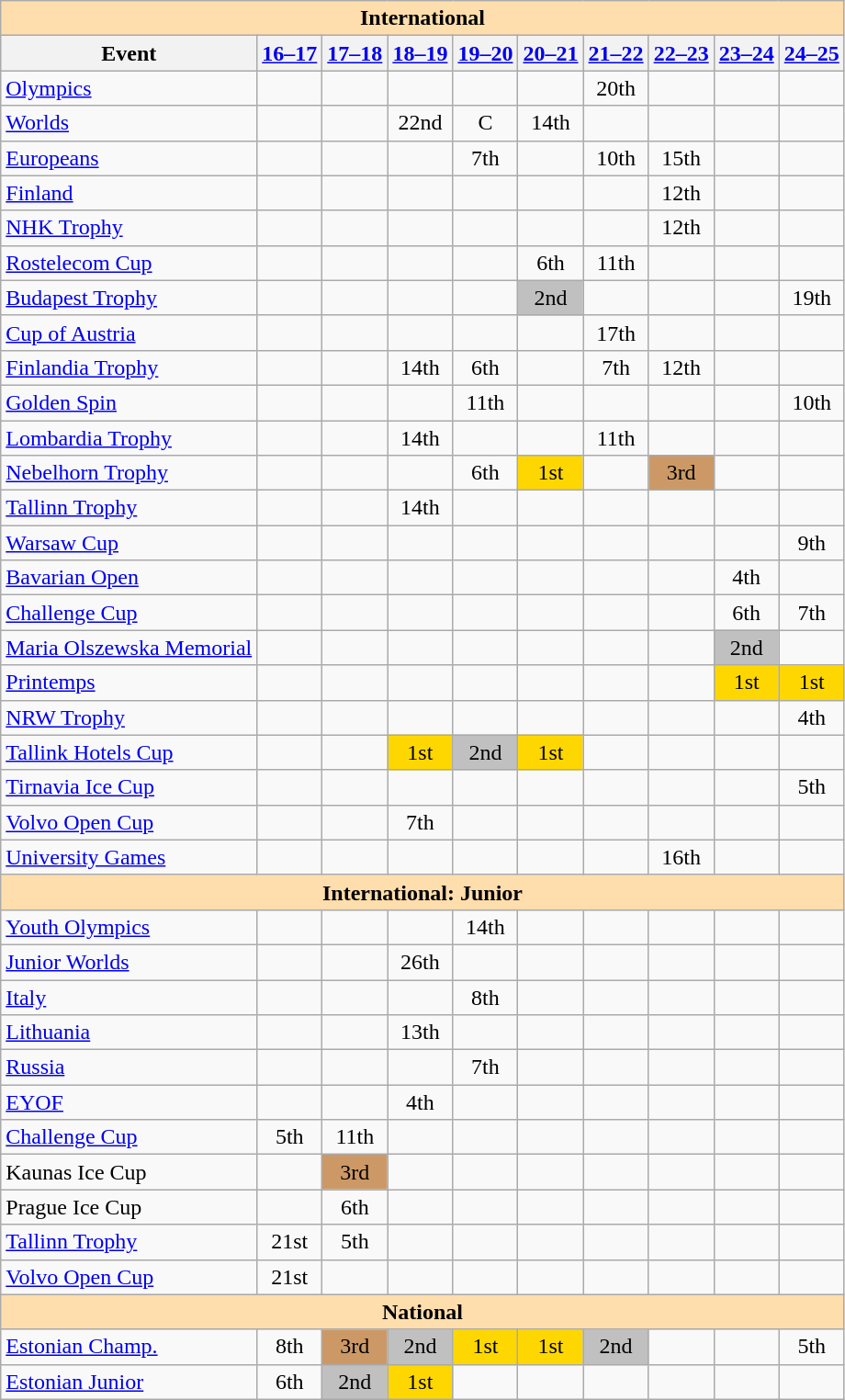<table class="wikitable" style="text-align:center">
<tr>
<th colspan="10" style="background-color: #ffdead; " align="center">International</th>
</tr>
<tr>
<th>Event</th>
<th><a href='#'>16–17</a></th>
<th><a href='#'>17–18</a></th>
<th><a href='#'>18–19</a></th>
<th><a href='#'>19–20</a></th>
<th><a href='#'>20–21</a></th>
<th><a href='#'>21–22</a></th>
<th><a href='#'>22–23</a></th>
<th><a href='#'>23–24</a></th>
<th><a href='#'>24–25</a></th>
</tr>
<tr>
<td align=left><a href='#'>Olympics</a></td>
<td></td>
<td></td>
<td></td>
<td></td>
<td></td>
<td>20th</td>
<td></td>
<td></td>
<td></td>
</tr>
<tr>
<td align=left><a href='#'>Worlds</a></td>
<td></td>
<td></td>
<td>22nd</td>
<td>C</td>
<td>14th</td>
<td></td>
<td></td>
<td></td>
<td></td>
</tr>
<tr>
<td align=left><a href='#'>Europeans</a></td>
<td></td>
<td></td>
<td></td>
<td>7th</td>
<td></td>
<td>10th</td>
<td>15th</td>
<td></td>
<td></td>
</tr>
<tr>
<td align=left> <a href='#'>Finland</a></td>
<td></td>
<td></td>
<td></td>
<td></td>
<td></td>
<td></td>
<td>12th</td>
<td></td>
<td></td>
</tr>
<tr>
<td align="left"> <a href='#'>NHK Trophy</a></td>
<td></td>
<td></td>
<td></td>
<td></td>
<td></td>
<td></td>
<td>12th</td>
<td></td>
<td></td>
</tr>
<tr>
<td align="left"> <a href='#'>Rostelecom Cup</a></td>
<td></td>
<td></td>
<td></td>
<td></td>
<td>6th</td>
<td>11th</td>
<td></td>
<td></td>
<td></td>
</tr>
<tr>
<td align="left"> <a href='#'>Budapest Trophy</a></td>
<td></td>
<td></td>
<td></td>
<td></td>
<td bgcolor="silver">2nd</td>
<td></td>
<td></td>
<td></td>
<td>19th</td>
</tr>
<tr>
<td align="left"> <a href='#'>Cup of Austria</a></td>
<td></td>
<td></td>
<td></td>
<td></td>
<td></td>
<td>17th</td>
<td></td>
<td></td>
<td></td>
</tr>
<tr>
<td align="left"> <a href='#'>Finlandia Trophy</a></td>
<td></td>
<td></td>
<td>14th</td>
<td>6th</td>
<td></td>
<td>7th</td>
<td>12th</td>
<td></td>
<td></td>
</tr>
<tr>
<td align="left"> <a href='#'>Golden Spin</a></td>
<td></td>
<td></td>
<td></td>
<td>11th</td>
<td></td>
<td></td>
<td></td>
<td></td>
<td>10th</td>
</tr>
<tr>
<td align="left"> <a href='#'>Lombardia Trophy</a></td>
<td></td>
<td></td>
<td>14th</td>
<td></td>
<td></td>
<td>11th</td>
<td></td>
<td></td>
<td></td>
</tr>
<tr>
<td align="left"> <a href='#'>Nebelhorn Trophy</a></td>
<td></td>
<td></td>
<td></td>
<td>6th</td>
<td bgcolor="gold">1st</td>
<td></td>
<td bgcolor="cc9966">3rd</td>
<td></td>
<td></td>
</tr>
<tr>
<td align="left"> <a href='#'>Tallinn Trophy</a></td>
<td></td>
<td></td>
<td>14th</td>
<td></td>
<td></td>
<td></td>
<td></td>
<td></td>
<td></td>
</tr>
<tr>
<td align="left"> <a href='#'>Warsaw Cup</a></td>
<td></td>
<td></td>
<td></td>
<td></td>
<td></td>
<td></td>
<td></td>
<td></td>
<td>9th</td>
</tr>
<tr>
<td align="left"><a href='#'>Bavarian Open</a></td>
<td></td>
<td></td>
<td></td>
<td></td>
<td></td>
<td></td>
<td></td>
<td>4th</td>
<td></td>
</tr>
<tr>
<td align="left"><a href='#'>Challenge Cup</a></td>
<td></td>
<td></td>
<td></td>
<td></td>
<td></td>
<td></td>
<td></td>
<td>6th</td>
<td>7th</td>
</tr>
<tr>
<td align="left"><a href='#'>Maria Olszewska Memorial</a></td>
<td></td>
<td></td>
<td></td>
<td></td>
<td></td>
<td></td>
<td></td>
<td bgcolor="silver">2nd</td>
<td></td>
</tr>
<tr>
<td align="left"><a href='#'>Printemps</a></td>
<td></td>
<td></td>
<td></td>
<td></td>
<td></td>
<td></td>
<td></td>
<td bgcolor="gold">1st</td>
<td bgcolor=gold>1st</td>
</tr>
<tr>
<td align="left"><a href='#'>NRW Trophy</a></td>
<td></td>
<td></td>
<td></td>
<td></td>
<td></td>
<td></td>
<td></td>
<td></td>
<td>4th</td>
</tr>
<tr>
<td align="left"><a href='#'>Tallink Hotels Cup</a></td>
<td></td>
<td></td>
<td bgcolor="gold">1st</td>
<td bgcolor="silver">2nd</td>
<td bgcolor="gold">1st</td>
<td></td>
<td></td>
<td></td>
<td></td>
</tr>
<tr>
<td align="left"><a href='#'>Tirnavia Ice Cup</a></td>
<td></td>
<td></td>
<td></td>
<td></td>
<td></td>
<td></td>
<td></td>
<td></td>
<td>5th</td>
</tr>
<tr>
<td align="left"><a href='#'>Volvo Open Cup</a></td>
<td></td>
<td></td>
<td>7th</td>
<td></td>
<td></td>
<td></td>
<td></td>
<td></td>
<td></td>
</tr>
<tr>
<td align="left"><a href='#'>University Games</a></td>
<td></td>
<td></td>
<td></td>
<td></td>
<td></td>
<td></td>
<td>16th</td>
<td></td>
<td></td>
</tr>
<tr>
<th colspan="10" style="background-color: #ffdead; " align="center">International: Junior</th>
</tr>
<tr>
<td align="left"><a href='#'>Youth Olympics</a></td>
<td></td>
<td></td>
<td></td>
<td>14th</td>
<td></td>
<td></td>
<td></td>
<td></td>
<td></td>
</tr>
<tr>
<td align="left"><a href='#'>Junior Worlds</a></td>
<td></td>
<td></td>
<td>26th</td>
<td></td>
<td></td>
<td></td>
<td></td>
<td></td>
<td></td>
</tr>
<tr>
<td align="left"> <a href='#'>Italy</a></td>
<td></td>
<td></td>
<td></td>
<td>8th</td>
<td></td>
<td></td>
<td></td>
<td></td>
<td></td>
</tr>
<tr>
<td align="left"> <a href='#'>Lithuania</a></td>
<td></td>
<td></td>
<td>13th</td>
<td></td>
<td></td>
<td></td>
<td></td>
<td></td>
<td></td>
</tr>
<tr>
<td align="left"> <a href='#'>Russia</a></td>
<td></td>
<td></td>
<td></td>
<td>7th</td>
<td></td>
<td></td>
<td></td>
<td></td>
<td></td>
</tr>
<tr>
<td align="left"><a href='#'>EYOF</a></td>
<td></td>
<td></td>
<td>4th</td>
<td></td>
<td></td>
<td></td>
<td></td>
<td></td>
<td></td>
</tr>
<tr>
<td align="left"><a href='#'>Challenge Cup</a></td>
<td>5th</td>
<td>11th</td>
<td></td>
<td></td>
<td></td>
<td></td>
<td></td>
<td></td>
<td></td>
</tr>
<tr>
<td align="left">Kaunas Ice Cup</td>
<td></td>
<td bgcolor="cc9966">3rd</td>
<td></td>
<td></td>
<td></td>
<td></td>
<td></td>
<td></td>
<td></td>
</tr>
<tr>
<td align="left">Prague Ice Cup</td>
<td></td>
<td>6th</td>
<td></td>
<td></td>
<td></td>
<td></td>
<td></td>
<td></td>
<td></td>
</tr>
<tr>
<td align="left"><a href='#'>Tallinn Trophy</a></td>
<td>21st</td>
<td>5th</td>
<td></td>
<td></td>
<td></td>
<td></td>
<td></td>
<td></td>
<td></td>
</tr>
<tr>
<td align="left"><a href='#'>Volvo Open Cup</a></td>
<td>21st</td>
<td></td>
<td></td>
<td></td>
<td></td>
<td></td>
<td></td>
<td></td>
<td></td>
</tr>
<tr>
<th colspan="10" style="background-color: #ffdead; " align="center">National</th>
</tr>
<tr>
<td align="left"><a href='#'>Estonian Champ.</a></td>
<td>8th</td>
<td bgcolor="cc9966">3rd</td>
<td bgcolor="silver">2nd</td>
<td bgcolor="gold">1st</td>
<td bgcolor="gold">1st</td>
<td bgcolor="silver">2nd</td>
<td></td>
<td></td>
<td>5th</td>
</tr>
<tr>
<td align="left"><a href='#'>Estonian Junior</a></td>
<td>6th</td>
<td bgcolor="silver">2nd</td>
<td bgcolor="gold">1st</td>
<td></td>
<td></td>
<td></td>
<td></td>
<td></td>
<td></td>
</tr>
</table>
